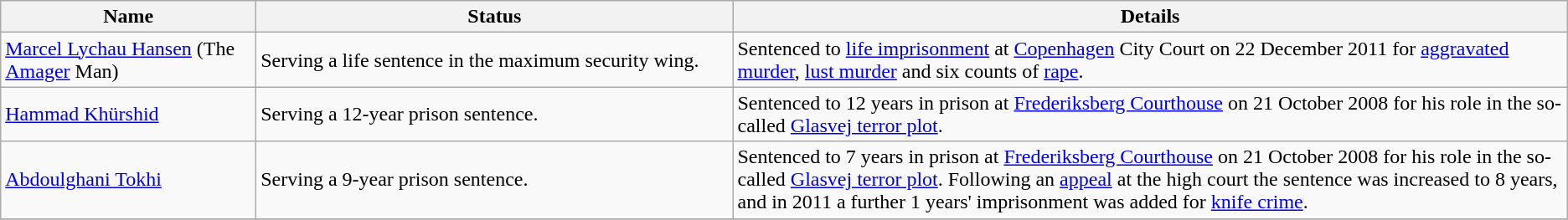<table class="wikitable sortable">
<tr>
<th width=15%>Name</th>
<th width=28%>Status</th>
<th width=49%>Details</th>
</tr>
<tr>
<td><a href='#'>Marcel Lychau Hansen</a> (The <a href='#'>Amager</a> Man)</td>
<td>Serving a life sentence in the maximum security wing.</td>
<td>Sentenced to <a href='#'>life imprisonment</a> at <a href='#'>Copenhagen</a> City Court on 22 December 2011 for <a href='#'>aggravated murder</a>, <a href='#'>lust murder</a> and six counts of <a href='#'>rape</a>.</td>
</tr>
<tr>
<td><a href='#'>Hammad Khürshid</a></td>
<td>Serving a 12-year prison sentence.</td>
<td>Sentenced to 12 years in prison at <a href='#'>Frederiksberg Courthouse</a> on 21 October 2008 for his role in the so-called <a href='#'>Glasvej terror plot</a>.</td>
</tr>
<tr>
<td><a href='#'>Abdoulghani Tokhi</a></td>
<td>Serving a 9-year prison sentence.</td>
<td>Sentenced to 7 years in prison at <a href='#'>Frederiksberg Courthouse</a> on 21 October 2008 for his role in the so-called <a href='#'>Glasvej terror plot</a>. Following an <a href='#'>appeal</a> at the high court the sentence was increased to 8 years, and in 2011 a further 1 years' imprisonment was added for <a href='#'>knife crime</a>.</td>
</tr>
<tr>
</tr>
</table>
